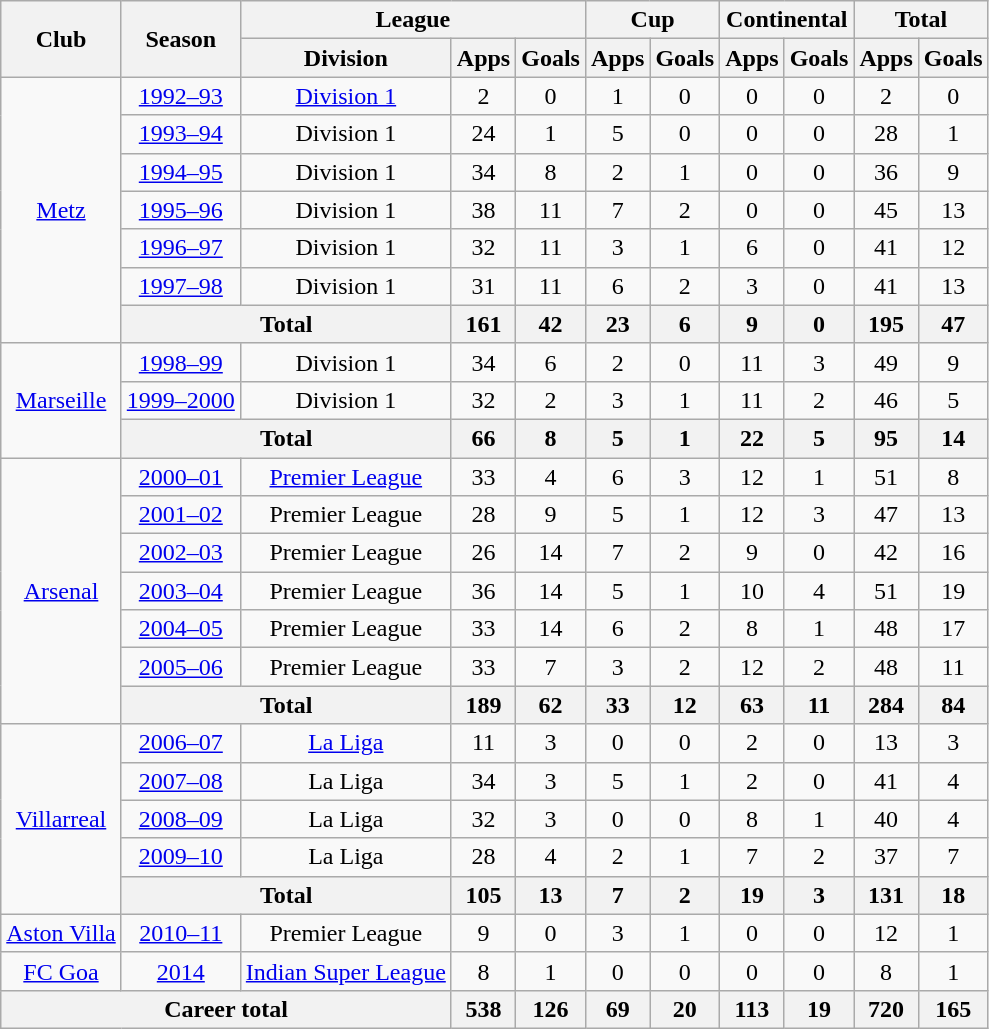<table class="wikitable" style="text-align:center">
<tr>
<th rowspan="2">Club</th>
<th rowspan="2">Season</th>
<th colspan="3">League</th>
<th colspan="2">Cup</th>
<th colspan="2">Continental</th>
<th colspan="2">Total</th>
</tr>
<tr>
<th>Division</th>
<th>Apps</th>
<th>Goals</th>
<th>Apps</th>
<th>Goals</th>
<th>Apps</th>
<th>Goals</th>
<th>Apps</th>
<th>Goals</th>
</tr>
<tr>
<td rowspan="7"><a href='#'>Metz</a></td>
<td><a href='#'>1992–93</a></td>
<td><a href='#'>Division 1</a></td>
<td>2</td>
<td>0</td>
<td>1</td>
<td>0</td>
<td>0</td>
<td>0</td>
<td>2</td>
<td>0</td>
</tr>
<tr>
<td><a href='#'>1993–94</a></td>
<td>Division 1</td>
<td>24</td>
<td>1</td>
<td>5</td>
<td>0</td>
<td>0</td>
<td>0</td>
<td>28</td>
<td>1</td>
</tr>
<tr>
<td><a href='#'>1994–95</a></td>
<td>Division 1</td>
<td>34</td>
<td>8</td>
<td>2</td>
<td>1</td>
<td>0</td>
<td>0</td>
<td>36</td>
<td>9</td>
</tr>
<tr>
<td><a href='#'>1995–96</a></td>
<td>Division 1</td>
<td>38</td>
<td>11</td>
<td>7</td>
<td>2</td>
<td>0</td>
<td>0</td>
<td>45</td>
<td>13</td>
</tr>
<tr>
<td><a href='#'>1996–97</a></td>
<td>Division 1</td>
<td>32</td>
<td>11</td>
<td>3</td>
<td>1</td>
<td>6</td>
<td>0</td>
<td>41</td>
<td>12</td>
</tr>
<tr>
<td><a href='#'>1997–98</a></td>
<td>Division 1</td>
<td>31</td>
<td>11</td>
<td>6</td>
<td>2</td>
<td>3</td>
<td>0</td>
<td>41</td>
<td>13</td>
</tr>
<tr>
<th colspan="2">Total</th>
<th>161</th>
<th>42</th>
<th>23</th>
<th>6</th>
<th>9</th>
<th>0</th>
<th>195</th>
<th>47</th>
</tr>
<tr>
<td rowspan="3"><a href='#'>Marseille</a></td>
<td><a href='#'>1998–99</a></td>
<td>Division 1</td>
<td>34</td>
<td>6</td>
<td>2</td>
<td>0</td>
<td>11</td>
<td>3</td>
<td>49</td>
<td>9</td>
</tr>
<tr>
<td><a href='#'>1999–2000</a></td>
<td>Division 1</td>
<td>32</td>
<td>2</td>
<td>3</td>
<td>1</td>
<td>11</td>
<td>2</td>
<td>46</td>
<td>5</td>
</tr>
<tr>
<th colspan="2">Total</th>
<th>66</th>
<th>8</th>
<th>5</th>
<th>1</th>
<th>22</th>
<th>5</th>
<th>95</th>
<th>14</th>
</tr>
<tr>
<td rowspan="7"><a href='#'>Arsenal</a></td>
<td><a href='#'>2000–01</a></td>
<td><a href='#'>Premier League</a></td>
<td>33</td>
<td>4</td>
<td>6</td>
<td>3</td>
<td>12</td>
<td>1</td>
<td>51</td>
<td>8</td>
</tr>
<tr>
<td><a href='#'>2001–02</a></td>
<td>Premier League</td>
<td>28</td>
<td>9</td>
<td>5</td>
<td>1</td>
<td>12</td>
<td>3</td>
<td>47</td>
<td>13</td>
</tr>
<tr>
<td><a href='#'>2002–03</a></td>
<td>Premier League</td>
<td>26</td>
<td>14</td>
<td>7</td>
<td>2</td>
<td>9</td>
<td>0</td>
<td>42</td>
<td>16</td>
</tr>
<tr>
<td><a href='#'>2003–04</a></td>
<td>Premier League</td>
<td>36</td>
<td>14</td>
<td>5</td>
<td>1</td>
<td>10</td>
<td>4</td>
<td>51</td>
<td>19</td>
</tr>
<tr>
<td><a href='#'>2004–05</a></td>
<td>Premier League</td>
<td>33</td>
<td>14</td>
<td>6</td>
<td>2</td>
<td>8</td>
<td>1</td>
<td>48</td>
<td>17</td>
</tr>
<tr>
<td><a href='#'>2005–06</a></td>
<td>Premier League</td>
<td>33</td>
<td>7</td>
<td>3</td>
<td>2</td>
<td>12</td>
<td>2</td>
<td>48</td>
<td>11</td>
</tr>
<tr>
<th colspan="2">Total</th>
<th>189</th>
<th>62</th>
<th>33</th>
<th>12</th>
<th>63</th>
<th>11</th>
<th>284</th>
<th>84</th>
</tr>
<tr>
<td rowspan="5"><a href='#'>Villarreal</a></td>
<td><a href='#'>2006–07</a></td>
<td><a href='#'>La Liga</a></td>
<td>11</td>
<td>3</td>
<td>0</td>
<td>0</td>
<td>2</td>
<td>0</td>
<td>13</td>
<td>3</td>
</tr>
<tr>
<td><a href='#'>2007–08</a></td>
<td>La Liga</td>
<td>34</td>
<td>3</td>
<td>5</td>
<td>1</td>
<td>2</td>
<td>0</td>
<td>41</td>
<td>4</td>
</tr>
<tr>
<td><a href='#'>2008–09</a></td>
<td>La Liga</td>
<td>32</td>
<td>3</td>
<td>0</td>
<td>0</td>
<td>8</td>
<td>1</td>
<td>40</td>
<td>4</td>
</tr>
<tr>
<td><a href='#'>2009–10</a></td>
<td>La Liga</td>
<td>28</td>
<td>4</td>
<td>2</td>
<td>1</td>
<td>7</td>
<td>2</td>
<td>37</td>
<td>7</td>
</tr>
<tr>
<th colspan="2">Total</th>
<th>105</th>
<th>13</th>
<th>7</th>
<th>2</th>
<th>19</th>
<th>3</th>
<th>131</th>
<th>18</th>
</tr>
<tr>
<td><a href='#'>Aston Villa</a></td>
<td><a href='#'>2010–11</a></td>
<td>Premier League</td>
<td>9</td>
<td>0</td>
<td>3</td>
<td>1</td>
<td>0</td>
<td>0</td>
<td>12</td>
<td>1</td>
</tr>
<tr>
<td><a href='#'>FC Goa</a></td>
<td><a href='#'>2014</a></td>
<td><a href='#'>Indian Super League</a></td>
<td>8</td>
<td>1</td>
<td>0</td>
<td>0</td>
<td>0</td>
<td>0</td>
<td>8</td>
<td>1</td>
</tr>
<tr>
<th colspan="3">Career total</th>
<th>538</th>
<th>126</th>
<th>69</th>
<th>20</th>
<th>113</th>
<th>19</th>
<th>720</th>
<th>165</th>
</tr>
</table>
